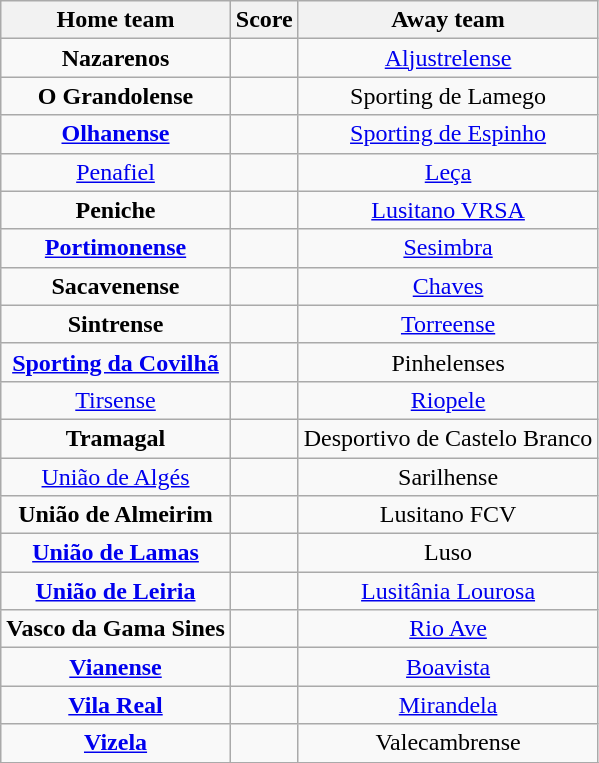<table class="wikitable" style="text-align: center">
<tr>
<th>Home team</th>
<th>Score</th>
<th>Away team</th>
</tr>
<tr>
<td><strong>Nazarenos</strong> </td>
<td></td>
<td><a href='#'>Aljustrelense</a> </td>
</tr>
<tr>
<td><strong>O Grandolense</strong> </td>
<td></td>
<td>Sporting de Lamego </td>
</tr>
<tr>
<td><strong><a href='#'>Olhanense</a></strong> </td>
<td></td>
<td><a href='#'>Sporting de Espinho</a> </td>
</tr>
<tr>
<td><a href='#'>Penafiel</a> </td>
<td></td>
<td><a href='#'>Leça</a> </td>
</tr>
<tr>
<td><strong>Peniche</strong> </td>
<td></td>
<td><a href='#'>Lusitano VRSA</a> </td>
</tr>
<tr>
<td><strong><a href='#'>Portimonense</a></strong> </td>
<td></td>
<td><a href='#'>Sesimbra</a> </td>
</tr>
<tr>
<td><strong>Sacavenense</strong> </td>
<td></td>
<td><a href='#'>Chaves</a> </td>
</tr>
<tr>
<td><strong>Sintrense</strong> </td>
<td></td>
<td><a href='#'>Torreense</a> </td>
</tr>
<tr>
<td><strong><a href='#'>Sporting da Covilhã</a></strong> </td>
<td></td>
<td>Pinhelenses </td>
</tr>
<tr>
<td><a href='#'>Tirsense</a> </td>
<td></td>
<td><a href='#'>Riopele</a> </td>
</tr>
<tr>
<td><strong>Tramagal</strong> </td>
<td></td>
<td>Desportivo de Castelo Branco </td>
</tr>
<tr>
<td><a href='#'>União de Algés</a> </td>
<td></td>
<td>Sarilhense </td>
</tr>
<tr>
<td><strong>União de Almeirim</strong> </td>
<td></td>
<td>Lusitano FCV </td>
</tr>
<tr>
<td><strong><a href='#'>União de Lamas</a></strong> </td>
<td></td>
<td>Luso </td>
</tr>
<tr>
<td><strong><a href='#'>União de Leiria</a></strong> </td>
<td></td>
<td><a href='#'>Lusitânia Lourosa</a> </td>
</tr>
<tr>
<td><strong>Vasco da Gama Sines</strong> </td>
<td></td>
<td><a href='#'>Rio Ave</a> </td>
</tr>
<tr>
<td><strong><a href='#'>Vianense</a></strong> </td>
<td></td>
<td><a href='#'>Boavista</a> </td>
</tr>
<tr>
<td><strong><a href='#'>Vila Real</a></strong> </td>
<td></td>
<td><a href='#'>Mirandela</a> </td>
</tr>
<tr>
<td><strong><a href='#'>Vizela</a></strong> </td>
<td></td>
<td>Valecambrense </td>
</tr>
<tr>
</tr>
</table>
